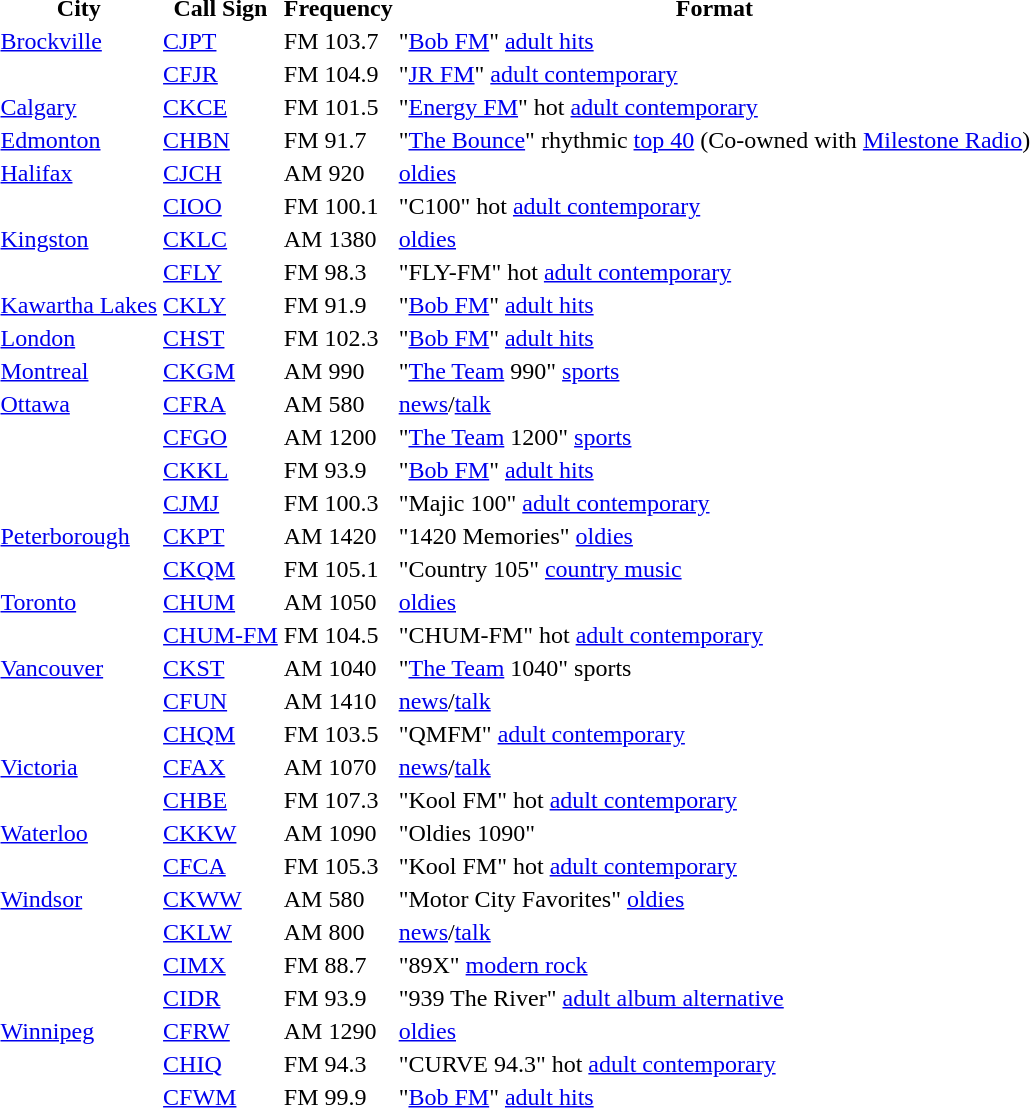<table border="0">
<tr>
<th>City</th>
<th>Call Sign</th>
<th>Frequency</th>
<th>Format</th>
</tr>
<tr>
<td><a href='#'>Brockville</a></td>
<td><a href='#'>CJPT</a></td>
<td>FM 103.7</td>
<td>"<a href='#'>Bob FM</a>" <a href='#'>adult hits</a></td>
</tr>
<tr>
<td></td>
<td><a href='#'>CFJR</a></td>
<td>FM 104.9</td>
<td>"<a href='#'>JR FM</a>" <a href='#'>adult contemporary</a></td>
</tr>
<tr>
<td><a href='#'>Calgary</a></td>
<td><a href='#'>CKCE</a></td>
<td>FM 101.5</td>
<td>"<a href='#'>Energy FM</a>" hot <a href='#'>adult contemporary</a></td>
</tr>
<tr>
<td><a href='#'>Edmonton</a></td>
<td><a href='#'>CHBN</a></td>
<td>FM 91.7</td>
<td>"<a href='#'>The Bounce</a>" rhythmic <a href='#'>top 40</a> (Co-owned with <a href='#'>Milestone Radio</a>)</td>
</tr>
<tr>
<td><a href='#'>Halifax</a></td>
<td><a href='#'>CJCH</a></td>
<td>AM 920</td>
<td><a href='#'>oldies</a></td>
</tr>
<tr>
<td></td>
<td><a href='#'>CIOO</a></td>
<td>FM 100.1</td>
<td>"C100" hot <a href='#'>adult contemporary</a></td>
</tr>
<tr>
<td><a href='#'>Kingston</a></td>
<td><a href='#'>CKLC</a></td>
<td>AM 1380</td>
<td><a href='#'>oldies</a></td>
</tr>
<tr>
<td></td>
<td><a href='#'>CFLY</a></td>
<td>FM 98.3</td>
<td>"FLY-FM" hot <a href='#'>adult contemporary</a></td>
</tr>
<tr>
<td><a href='#'>Kawartha Lakes</a></td>
<td><a href='#'>CKLY</a></td>
<td>FM 91.9</td>
<td>"<a href='#'>Bob FM</a>" <a href='#'>adult hits</a></td>
</tr>
<tr>
<td><a href='#'>London</a></td>
<td><a href='#'>CHST</a></td>
<td>FM 102.3</td>
<td>"<a href='#'>Bob FM</a>" <a href='#'>adult hits</a></td>
</tr>
<tr>
<td><a href='#'>Montreal</a></td>
<td><a href='#'>CKGM</a></td>
<td>AM 990</td>
<td>"<a href='#'>The Team</a> 990" <a href='#'>sports</a></td>
</tr>
<tr>
<td><a href='#'>Ottawa</a></td>
<td><a href='#'>CFRA</a></td>
<td>AM 580</td>
<td><a href='#'>news</a>/<a href='#'>talk</a></td>
</tr>
<tr>
<td></td>
<td><a href='#'>CFGO</a></td>
<td>AM 1200</td>
<td>"<a href='#'>The Team</a> 1200" <a href='#'>sports</a></td>
</tr>
<tr>
<td></td>
<td><a href='#'>CKKL</a></td>
<td>FM 93.9</td>
<td>"<a href='#'>Bob FM</a>" <a href='#'>adult hits</a></td>
</tr>
<tr>
<td></td>
<td><a href='#'>CJMJ</a></td>
<td>FM 100.3</td>
<td>"Majic 100" <a href='#'>adult contemporary</a></td>
</tr>
<tr>
<td><a href='#'>Peterborough</a></td>
<td><a href='#'>CKPT</a></td>
<td>AM 1420</td>
<td>"1420 Memories" <a href='#'>oldies</a></td>
</tr>
<tr>
<td></td>
<td><a href='#'>CKQM</a></td>
<td>FM 105.1</td>
<td>"Country 105" <a href='#'>country music</a></td>
</tr>
<tr>
<td><a href='#'>Toronto</a></td>
<td><a href='#'>CHUM</a></td>
<td>AM 1050</td>
<td><a href='#'>oldies</a></td>
</tr>
<tr>
<td></td>
<td><a href='#'>CHUM-FM</a></td>
<td>FM 104.5</td>
<td>"CHUM-FM" hot <a href='#'>adult contemporary</a></td>
</tr>
<tr>
<td><a href='#'>Vancouver</a></td>
<td><a href='#'>CKST</a></td>
<td>AM 1040</td>
<td>"<a href='#'>The Team</a> 1040" sports</td>
</tr>
<tr>
<td></td>
<td><a href='#'>CFUN</a></td>
<td>AM 1410</td>
<td><a href='#'>news</a>/<a href='#'>talk</a></td>
</tr>
<tr>
<td></td>
<td><a href='#'>CHQM</a></td>
<td>FM 103.5</td>
<td>"QMFM" <a href='#'>adult contemporary</a></td>
</tr>
<tr>
<td><a href='#'>Victoria</a></td>
<td><a href='#'>CFAX</a></td>
<td>AM 1070</td>
<td><a href='#'>news</a>/<a href='#'>talk</a></td>
</tr>
<tr>
<td></td>
<td><a href='#'>CHBE</a></td>
<td>FM 107.3</td>
<td>"Kool FM" hot <a href='#'>adult contemporary</a></td>
</tr>
<tr>
<td><a href='#'>Waterloo</a></td>
<td><a href='#'>CKKW</a></td>
<td>AM 1090</td>
<td>"Oldies 1090"</td>
</tr>
<tr>
<td></td>
<td><a href='#'>CFCA</a></td>
<td>FM 105.3</td>
<td>"Kool FM" hot <a href='#'>adult contemporary</a></td>
</tr>
<tr>
<td><a href='#'>Windsor</a></td>
<td><a href='#'>CKWW</a></td>
<td>AM 580</td>
<td>"Motor City Favorites" <a href='#'>oldies</a></td>
</tr>
<tr>
<td></td>
<td><a href='#'>CKLW</a></td>
<td>AM 800</td>
<td><a href='#'>news</a>/<a href='#'>talk</a></td>
</tr>
<tr>
<td></td>
<td><a href='#'>CIMX</a></td>
<td>FM 88.7</td>
<td>"89X" <a href='#'>modern rock</a></td>
</tr>
<tr>
<td></td>
<td><a href='#'>CIDR</a></td>
<td>FM 93.9</td>
<td>"939 The River" <a href='#'>adult album alternative</a></td>
</tr>
<tr>
<td><a href='#'>Winnipeg</a></td>
<td><a href='#'>CFRW</a></td>
<td>AM 1290</td>
<td><a href='#'>oldies</a></td>
</tr>
<tr>
<td></td>
<td><a href='#'>CHIQ</a></td>
<td>FM 94.3</td>
<td>"CURVE 94.3" hot <a href='#'>adult contemporary</a></td>
</tr>
<tr>
<td></td>
<td><a href='#'>CFWM</a></td>
<td>FM 99.9</td>
<td>"<a href='#'>Bob FM</a>" <a href='#'>adult hits</a></td>
</tr>
</table>
